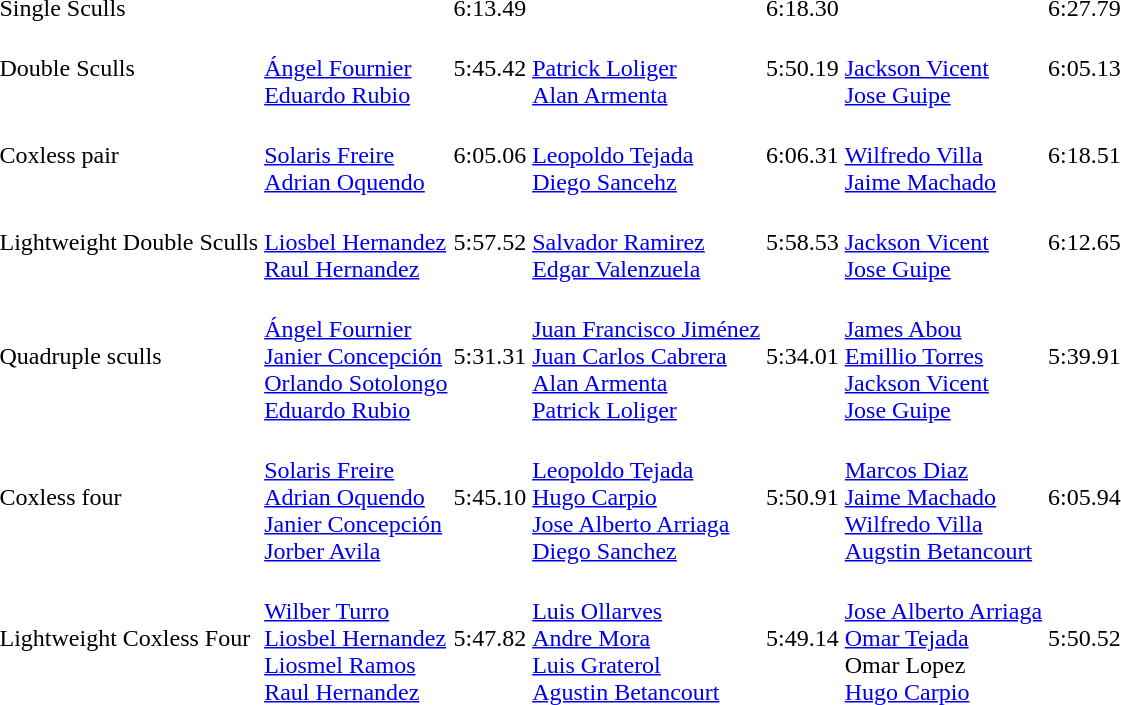<table>
<tr>
<td>Single Sculls</td>
<td></td>
<td>6:13.49</td>
<td></td>
<td>6:18.30</td>
<td></td>
<td>6:27.79</td>
</tr>
<tr>
<td>Double Sculls</td>
<td><br><a href='#'>Ángel Fournier</a><br><a href='#'>Eduardo Rubio</a></td>
<td>5:45.42</td>
<td><br><a href='#'>Patrick Loliger</a><br><a href='#'>Alan Armenta</a></td>
<td>5:50.19</td>
<td><br><a href='#'>Jackson Vicent</a><br><a href='#'>Jose Guipe</a></td>
<td>6:05.13</td>
</tr>
<tr>
<td>Coxless pair</td>
<td><br><a href='#'>Solaris Freire</a><br><a href='#'>Adrian Oquendo</a></td>
<td>6:05.06</td>
<td><br><a href='#'>Leopoldo Tejada</a><br><a href='#'>Diego Sancehz</a></td>
<td>6:06.31</td>
<td><br><a href='#'>Wilfredo Villa</a><br><a href='#'>Jaime Machado</a></td>
<td>6:18.51</td>
</tr>
<tr>
<td>Lightweight Double Sculls</td>
<td><br><a href='#'>Liosbel Hernandez</a><br><a href='#'>Raul Hernandez</a></td>
<td>5:57.52</td>
<td><br><a href='#'>Salvador Ramirez</a><br><a href='#'>Edgar Valenzuela</a></td>
<td>5:58.53</td>
<td><br><a href='#'>Jackson Vicent</a><br><a href='#'>Jose Guipe</a></td>
<td>6:12.65</td>
</tr>
<tr>
<td>Quadruple sculls</td>
<td><br><a href='#'>Ángel Fournier</a><br><a href='#'>Janier Concepción</a><br><a href='#'>Orlando Sotolongo</a><br><a href='#'>Eduardo Rubio</a></td>
<td>5:31.31</td>
<td><br><a href='#'>Juan Francisco Jiménez</a><br><a href='#'>Juan Carlos Cabrera</a><br><a href='#'>Alan Armenta</a><br><a href='#'>Patrick Loliger</a></td>
<td>5:34.01</td>
<td><br><a href='#'>James Abou</a><br><a href='#'>Emillio Torres</a><br><a href='#'>Jackson Vicent</a><br><a href='#'>Jose Guipe</a></td>
<td>5:39.91</td>
</tr>
<tr>
<td>Coxless four</td>
<td><br><a href='#'>Solaris Freire</a><br><a href='#'>Adrian Oquendo</a><br><a href='#'>Janier Concepción</a><br><a href='#'>Jorber Avila</a></td>
<td>5:45.10</td>
<td><br><a href='#'>Leopoldo Tejada</a><br><a href='#'>Hugo Carpio</a><br><a href='#'>Jose Alberto Arriaga</a><br><a href='#'>Diego Sanchez</a></td>
<td>5:50.91</td>
<td><br><a href='#'>Marcos Diaz</a><br><a href='#'>Jaime Machado</a><br><a href='#'>Wilfredo Villa</a><br><a href='#'>Augstin Betancourt</a></td>
<td>6:05.94</td>
</tr>
<tr>
<td>Lightweight Coxless Four</td>
<td><br><a href='#'>Wilber Turro</a><br><a href='#'>Liosbel Hernandez</a><br><a href='#'>Liosmel Ramos</a><br><a href='#'>Raul Hernandez</a></td>
<td>5:47.82</td>
<td><br><a href='#'>Luis Ollarves</a><br><a href='#'>Andre Mora</a><br><a href='#'>Luis Graterol</a><br><a href='#'>Agustin Betancourt</a></td>
<td>5:49.14</td>
<td><br><a href='#'>Jose Alberto Arriaga</a><br><a href='#'>Omar Tejada</a><br>Omar Lopez<br><a href='#'>Hugo Carpio</a></td>
<td>5:50.52</td>
</tr>
<tr>
</tr>
</table>
